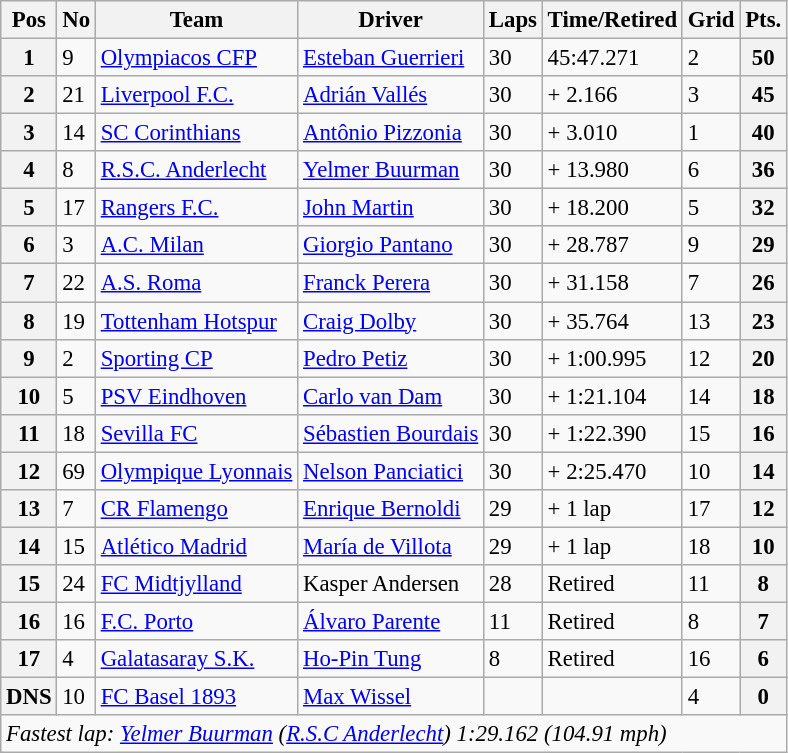<table class="wikitable" style="font-size: 95%">
<tr>
<th>Pos</th>
<th>No</th>
<th>Team</th>
<th>Driver</th>
<th>Laps</th>
<th>Time/Retired</th>
<th>Grid</th>
<th>Pts.</th>
</tr>
<tr>
<th>1</th>
<td>9</td>
<td> <a href='#'>Olympiacos CFP</a></td>
<td> <a href='#'>Esteban Guerrieri</a></td>
<td>30</td>
<td>45:47.271</td>
<td>2</td>
<th>50</th>
</tr>
<tr>
<th>2</th>
<td>21</td>
<td> <a href='#'>Liverpool F.C.</a></td>
<td> <a href='#'>Adrián Vallés</a></td>
<td>30</td>
<td>+ 2.166</td>
<td>3</td>
<th>45</th>
</tr>
<tr>
<th>3</th>
<td>14</td>
<td> <a href='#'>SC Corinthians</a></td>
<td> <a href='#'>Antônio Pizzonia</a></td>
<td>30</td>
<td>+ 3.010</td>
<td>1</td>
<th>40</th>
</tr>
<tr>
<th>4</th>
<td>8</td>
<td> <a href='#'>R.S.C. Anderlecht</a></td>
<td> <a href='#'>Yelmer Buurman</a></td>
<td>30</td>
<td>+ 13.980</td>
<td>6</td>
<th>36</th>
</tr>
<tr>
<th>5</th>
<td>17</td>
<td> <a href='#'>Rangers F.C.</a></td>
<td> <a href='#'>John Martin</a></td>
<td>30</td>
<td>+ 18.200</td>
<td>5</td>
<th>32</th>
</tr>
<tr>
<th>6</th>
<td>3</td>
<td> <a href='#'>A.C. Milan</a></td>
<td> <a href='#'>Giorgio Pantano</a></td>
<td>30</td>
<td>+ 28.787</td>
<td>9</td>
<th>29</th>
</tr>
<tr>
<th>7</th>
<td>22</td>
<td> <a href='#'>A.S. Roma</a></td>
<td> <a href='#'>Franck Perera</a></td>
<td>30</td>
<td>+ 31.158</td>
<td>7</td>
<th>26</th>
</tr>
<tr>
<th>8</th>
<td>19</td>
<td> <a href='#'>Tottenham Hotspur</a></td>
<td> <a href='#'>Craig Dolby</a></td>
<td>30</td>
<td>+ 35.764</td>
<td>13</td>
<th>23</th>
</tr>
<tr>
<th>9</th>
<td>2</td>
<td> <a href='#'>Sporting CP</a></td>
<td> <a href='#'>Pedro Petiz</a></td>
<td>30</td>
<td>+ 1:00.995</td>
<td>12</td>
<th>20</th>
</tr>
<tr>
<th>10</th>
<td>5</td>
<td> <a href='#'>PSV Eindhoven</a></td>
<td> <a href='#'>Carlo van Dam</a></td>
<td>30</td>
<td>+ 1:21.104</td>
<td>14</td>
<th>18</th>
</tr>
<tr>
<th>11</th>
<td>18</td>
<td> <a href='#'>Sevilla FC</a></td>
<td> <a href='#'>Sébastien Bourdais</a></td>
<td>30</td>
<td>+ 1:22.390</td>
<td>15</td>
<th>16</th>
</tr>
<tr>
<th>12</th>
<td>69</td>
<td> <a href='#'>Olympique Lyonnais</a></td>
<td> <a href='#'>Nelson Panciatici</a></td>
<td>30</td>
<td>+ 2:25.470</td>
<td>10</td>
<th>14</th>
</tr>
<tr>
<th>13</th>
<td>7</td>
<td> <a href='#'>CR Flamengo</a></td>
<td> <a href='#'>Enrique Bernoldi</a></td>
<td>29</td>
<td>+ 1 lap</td>
<td>17</td>
<th>12</th>
</tr>
<tr>
<th>14</th>
<td>15</td>
<td> <a href='#'>Atlético Madrid</a></td>
<td> <a href='#'>María de Villota</a></td>
<td>29</td>
<td>+ 1 lap</td>
<td>18</td>
<th>10</th>
</tr>
<tr>
<th>15</th>
<td>24</td>
<td> <a href='#'>FC Midtjylland</a></td>
<td> Kasper Andersen</td>
<td>28</td>
<td>Retired</td>
<td>11</td>
<th>8</th>
</tr>
<tr>
<th>16</th>
<td>16</td>
<td> <a href='#'>F.C. Porto</a></td>
<td> <a href='#'>Álvaro Parente</a></td>
<td>11</td>
<td>Retired</td>
<td>8</td>
<th>7</th>
</tr>
<tr>
<th>17</th>
<td>4</td>
<td> <a href='#'>Galatasaray S.K.</a></td>
<td> <a href='#'>Ho-Pin Tung</a></td>
<td>8</td>
<td>Retired</td>
<td>16</td>
<th>6</th>
</tr>
<tr>
<th>DNS</th>
<td>10</td>
<td> <a href='#'>FC Basel 1893</a></td>
<td> <a href='#'>Max Wissel</a></td>
<td></td>
<td></td>
<td>4</td>
<th>0</th>
</tr>
<tr>
<td colspan=8><em>Fastest lap: <a href='#'>Yelmer Buurman</a> (<a href='#'>R.S.C Anderlecht</a>) 1:29.162 (104.91 mph)</em></td>
</tr>
</table>
